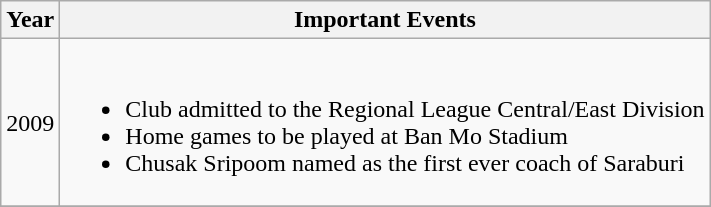<table class="wikitable">
<tr>
<th>Year</th>
<th>Important Events</th>
</tr>
<tr>
<td>2009</td>
<td><br><ul><li>Club admitted to the Regional League Central/East Division</li><li>Home games to be played at Ban Mo Stadium</li><li>Chusak Sripoom named as the first ever coach of Saraburi</li></ul></td>
</tr>
<tr>
</tr>
</table>
